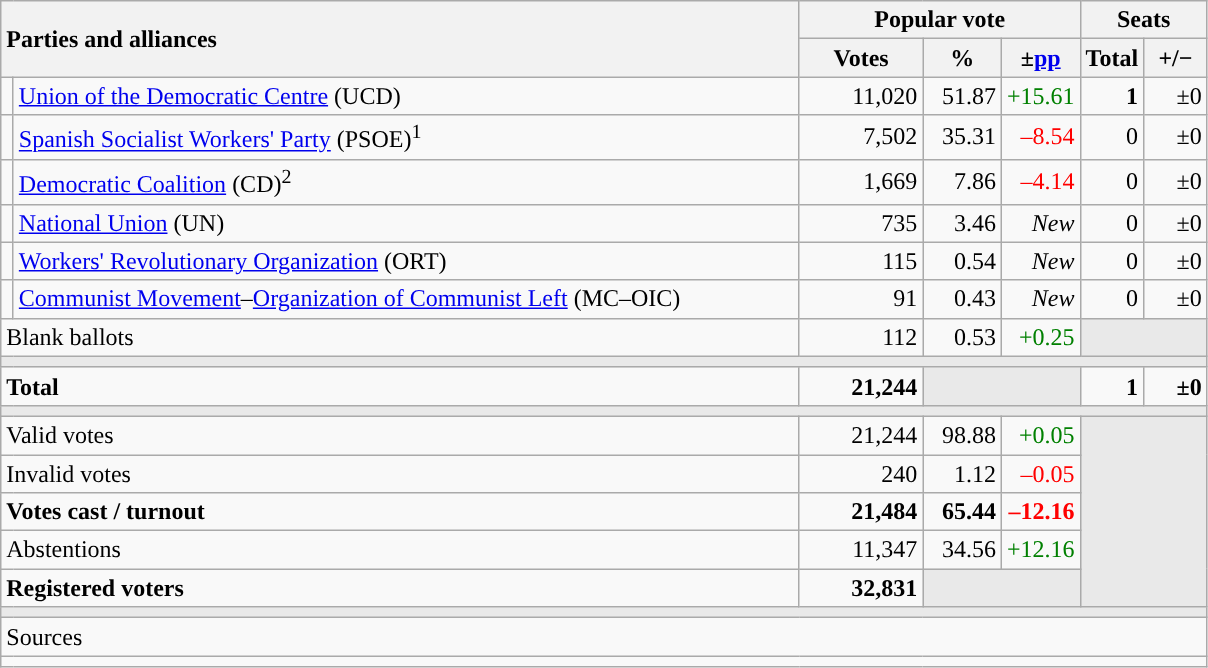<table class="wikitable" style="text-align:right;">
<tr>
<th style="text-align:left;" rowspan="2" colspan="2" width="525">Parties and alliances</th>
<th colspan="3">Popular vote</th>
<th colspan="2">Seats</th>
</tr>
<tr>
<th width="75">Votes</th>
<th width="45">%</th>
<th width="45">±<a href='#'>pp</a></th>
<th width="35">Total</th>
<th width="35">+/−</th>
</tr>
<tr>
<td width="1" style="color:inherit;background:"></td>
<td align="left"><a href='#'>Union of the Democratic Centre</a> (UCD)</td>
<td>11,020</td>
<td>51.87</td>
<td style="color:green;">+15.61</td>
<td><strong>1</strong></td>
<td>±0</td>
</tr>
<tr>
<td style="color:inherit;background:"></td>
<td align="left"><a href='#'>Spanish Socialist Workers' Party</a> (PSOE)<sup>1</sup></td>
<td>7,502</td>
<td>35.31</td>
<td style="color:red;">–8.54</td>
<td>0</td>
<td>±0</td>
</tr>
<tr>
<td style="color:inherit;background:"></td>
<td align="left"><a href='#'>Democratic Coalition</a> (CD)<sup>2</sup></td>
<td>1,669</td>
<td>7.86</td>
<td style="color:red;">–4.14</td>
<td>0</td>
<td>±0</td>
</tr>
<tr>
<td style="color:inherit;background:"></td>
<td align="left"><a href='#'>National Union</a> (UN)</td>
<td>735</td>
<td>3.46</td>
<td><em>New</em></td>
<td>0</td>
<td>±0</td>
</tr>
<tr>
<td style="color:inherit;background:"></td>
<td align="left"><a href='#'>Workers' Revolutionary Organization</a> (ORT)</td>
<td>115</td>
<td>0.54</td>
<td><em>New</em></td>
<td>0</td>
<td>±0</td>
</tr>
<tr>
<td style="color:inherit;background:"></td>
<td align="left"><a href='#'>Communist Movement</a>–<a href='#'>Organization of Communist Left</a> (MC–OIC)</td>
<td>91</td>
<td>0.43</td>
<td><em>New</em></td>
<td>0</td>
<td>±0</td>
</tr>
<tr>
<td align="left" colspan="2">Blank ballots</td>
<td>112</td>
<td>0.53</td>
<td style="color:green;">+0.25</td>
<td bgcolor="#E9E9E9" colspan="2"></td>
</tr>
<tr>
<td colspan="7" bgcolor="#E9E9E9"></td>
</tr>
<tr style="font-weight:bold;">
<td align="left" colspan="2">Total</td>
<td>21,244</td>
<td bgcolor="#E9E9E9" colspan="2"></td>
<td>1</td>
<td>±0</td>
</tr>
<tr>
<td colspan="7" bgcolor="#E9E9E9"></td>
</tr>
<tr>
<td align="left" colspan="2">Valid votes</td>
<td>21,244</td>
<td>98.88</td>
<td style="color:green;">+0.05</td>
<td bgcolor="#E9E9E9" colspan="2" rowspan="5"></td>
</tr>
<tr>
<td align="left" colspan="2">Invalid votes</td>
<td>240</td>
<td>1.12</td>
<td style="color:red;">–0.05</td>
</tr>
<tr style="font-weight:bold;">
<td align="left" colspan="2">Votes cast / turnout</td>
<td>21,484</td>
<td>65.44</td>
<td style="color:red;">–12.16</td>
</tr>
<tr>
<td align="left" colspan="2">Abstentions</td>
<td>11,347</td>
<td>34.56</td>
<td style="color:green;">+12.16</td>
</tr>
<tr style="font-weight:bold;">
<td align="left" colspan="2">Registered voters</td>
<td>32,831</td>
<td bgcolor="#E9E9E9" colspan="2"></td>
</tr>
<tr>
<td colspan="7" bgcolor="#E9E9E9"></td>
</tr>
<tr>
<td align="left" colspan="7">Sources</td>
</tr>
<tr>
<td colspan="7" style="text-align:left; max-width:790px;"></td>
</tr>
</table>
